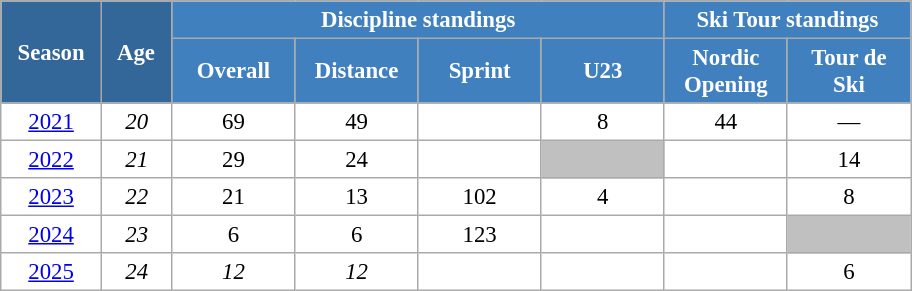<table class="wikitable" style="font-size:95%; text-align:center; border:grey solid 1px; border-collapse:collapse; background:#ffffff;">
<tr>
<th style="background-color:#369; color:white; width:60px;" rowspan="2"> Season </th>
<th style="background-color:#369; color:white; width:40px;" rowspan="2"> Age </th>
<th style="background-color:#4180be; color:white;" colspan="4">Discipline standings</th>
<th style="background-color:#4180be; color:white;" colspan="3">Ski Tour standings</th>
</tr>
<tr>
<th style="background-color:#4180be; color:white; width:75px;">Overall</th>
<th style="background-color:#4180be; color:white; width:75px;">Distance</th>
<th style="background-color:#4180be; color:white; width:75px;">Sprint</th>
<th style="background-color:#4180be; color:white; width:75px;">U23</th>
<th style="background-color:#4180be; color:white; width:75px;">Nordic<br>Opening</th>
<th style="background-color:#4180be; color:white; width:75px;">Tour de<br>Ski</th>
</tr>
<tr>
<td><a href='#'>2021</a></td>
<td><em>20</em></td>
<td>69</td>
<td>49</td>
<td></td>
<td>8</td>
<td>44</td>
<td>—</td>
</tr>
<tr>
<td><a href='#'>2022</a></td>
<td><em>21</em></td>
<td>29</td>
<td>24</td>
<td></td>
<td style="background:silver;"></td>
<td></td>
<td>14</td>
</tr>
<tr>
<td><a href='#'>2023</a></td>
<td><em>22</em></td>
<td>21</td>
<td>13</td>
<td>102</td>
<td>4</td>
<td></td>
<td>8</td>
</tr>
<tr>
<td><a href='#'>2024</a></td>
<td><em>23</em></td>
<td>6</td>
<td>6</td>
<td>123</td>
<td></td>
<td></td>
<td style="background:silver;"></td>
</tr>
<tr>
<td><a href='#'>2025</a></td>
<td><em>24</em></td>
<td><em>12</em></td>
<td><em>12</em></td>
<td></td>
<td></td>
<td></td>
<td>6</td>
</tr>
</table>
